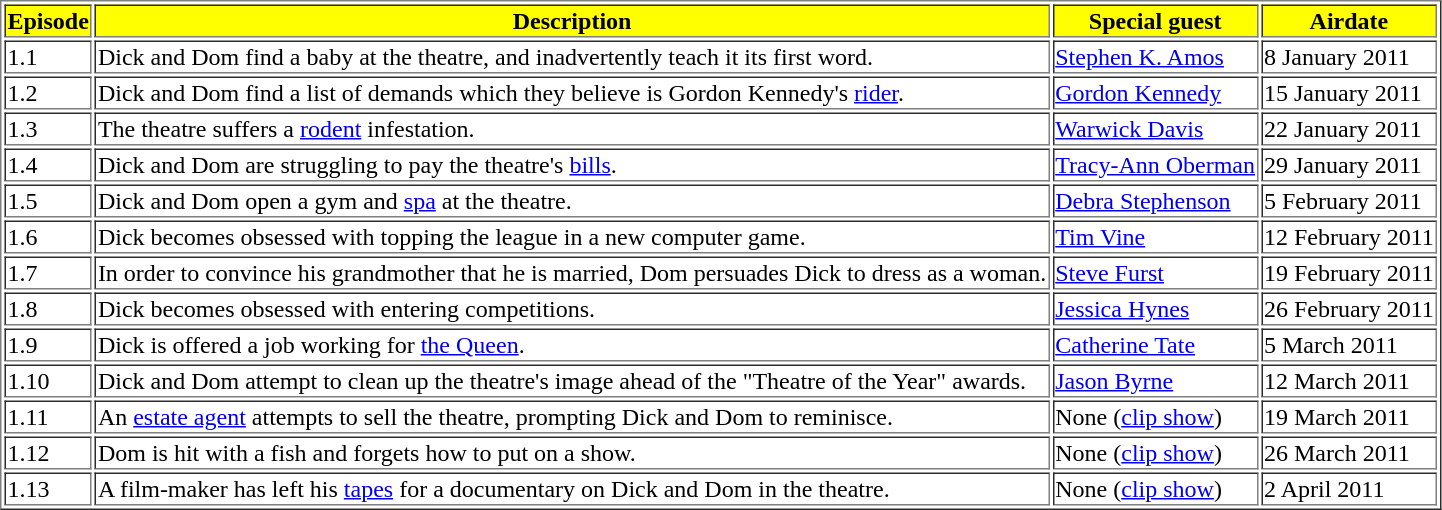<table border="1">
<tr bgcolor="yellow">
<th>Episode</th>
<th>Description</th>
<th>Special guest</th>
<th>Airdate</th>
</tr>
<tr>
<td align=left>1.1</td>
<td>Dick and Dom find a baby at the theatre, and inadvertently teach it its first word.</td>
<td><a href='#'>Stephen K. Amos</a></td>
<td>8 January 2011</td>
</tr>
<tr>
<td align=left>1.2</td>
<td>Dick and Dom find a list of demands which they believe is Gordon Kennedy's <a href='#'>rider</a>.</td>
<td><a href='#'>Gordon Kennedy</a></td>
<td>15 January 2011</td>
</tr>
<tr>
<td align=left>1.3</td>
<td>The theatre suffers a <a href='#'>rodent</a> infestation.</td>
<td><a href='#'>Warwick Davis</a></td>
<td>22 January 2011</td>
</tr>
<tr>
<td align=left>1.4</td>
<td>Dick and Dom are struggling to pay the theatre's <a href='#'>bills</a>.</td>
<td><a href='#'>Tracy-Ann Oberman</a></td>
<td>29 January 2011</td>
</tr>
<tr>
<td align=left>1.5</td>
<td>Dick and Dom open a gym and <a href='#'>spa</a> at the theatre.</td>
<td><a href='#'>Debra Stephenson</a></td>
<td>5 February 2011</td>
</tr>
<tr>
<td align=left>1.6</td>
<td>Dick becomes obsessed with topping the league in a new computer game.</td>
<td><a href='#'>Tim Vine</a></td>
<td>12 February 2011</td>
</tr>
<tr>
<td align=left>1.7</td>
<td>In order to convince his grandmother that he is married, Dom persuades Dick to dress as a woman.</td>
<td><a href='#'>Steve Furst</a></td>
<td>19 February 2011</td>
</tr>
<tr>
<td align=left>1.8</td>
<td>Dick becomes obsessed with entering competitions.</td>
<td><a href='#'>Jessica Hynes</a></td>
<td>26 February 2011</td>
</tr>
<tr>
<td align=left>1.9</td>
<td>Dick is offered a job working for <a href='#'>the Queen</a>.</td>
<td><a href='#'>Catherine Tate</a></td>
<td>5 March 2011</td>
</tr>
<tr>
<td align=left>1.10</td>
<td>Dick and Dom attempt to clean up the theatre's image ahead of the "Theatre of the Year" awards.</td>
<td><a href='#'>Jason Byrne</a></td>
<td>12 March 2011</td>
</tr>
<tr>
<td align=left>1.11</td>
<td>An <a href='#'>estate agent</a> attempts to sell the theatre, prompting Dick and Dom to reminisce.</td>
<td>None (<a href='#'>clip show</a>)</td>
<td>19 March 2011</td>
</tr>
<tr>
<td align=left>1.12</td>
<td>Dom is hit with a fish and forgets how to put on a show.</td>
<td>None (<a href='#'>clip show</a>)</td>
<td>26 March 2011</td>
</tr>
<tr>
<td align=left>1.13</td>
<td>A film-maker has left his <a href='#'>tapes</a> for a documentary on Dick and Dom in the theatre.</td>
<td>None (<a href='#'>clip show</a>)</td>
<td>2 April 2011</td>
</tr>
</table>
